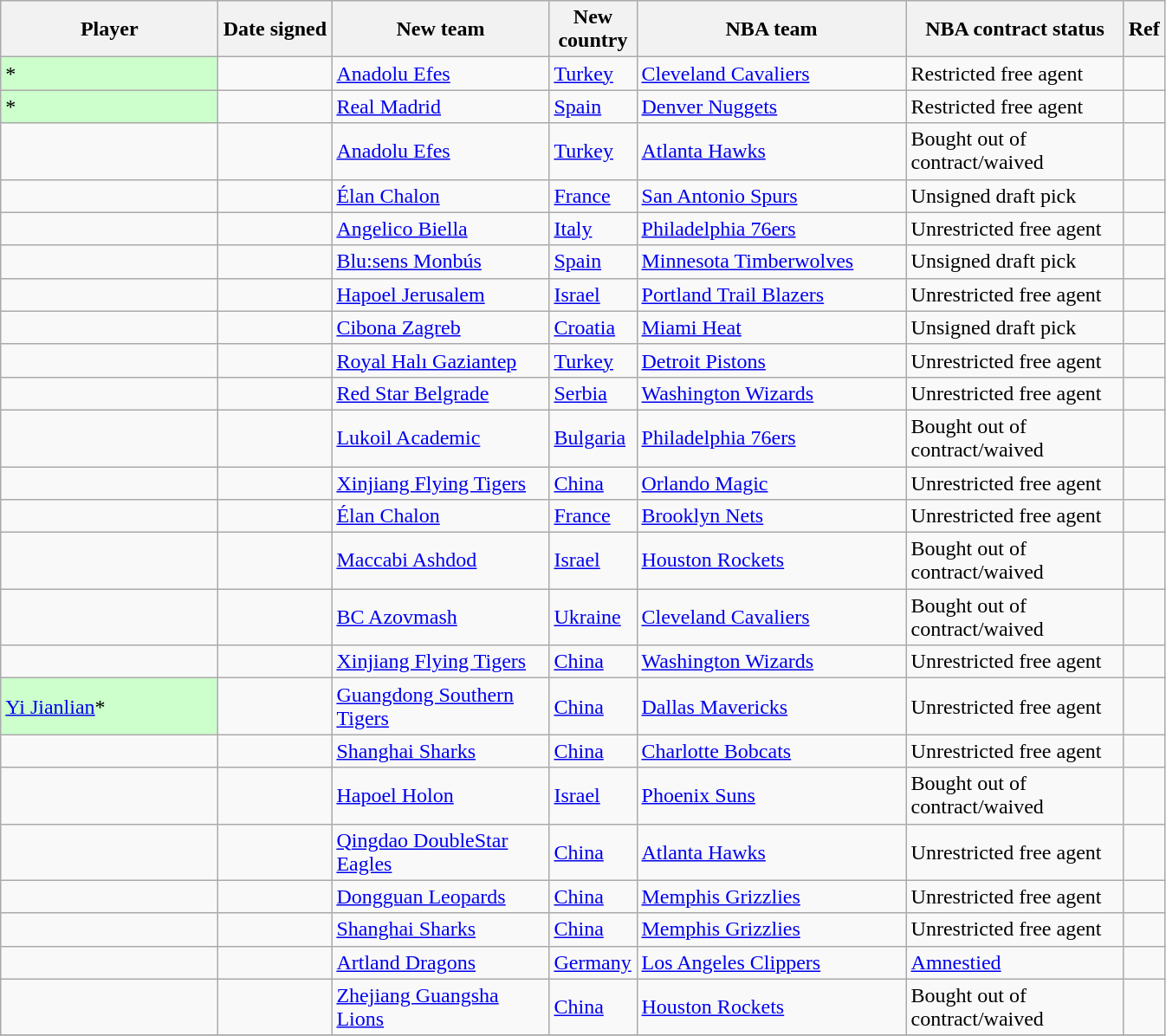<table class="wikitable sortable" style="text-align:left">
<tr>
<th style="width:160px">Player</th>
<th style="width:80px">Date signed</th>
<th style="width:160px">New team</th>
<th style="width:60px">New country</th>
<th style="width:200px">NBA team</th>
<th style="width:160px">NBA contract status</th>
<th class="unsortable">Ref</th>
</tr>
<tr>
<td style="background:#cfc;">*</td>
<td align=center></td>
<td><a href='#'>Anadolu Efes</a></td>
<td><a href='#'>Turkey</a></td>
<td><a href='#'>Cleveland Cavaliers</a></td>
<td>Restricted free agent</td>
<td align=center></td>
</tr>
<tr>
<td style="background:#cfc;">*</td>
<td align=center></td>
<td><a href='#'>Real Madrid</a></td>
<td><a href='#'>Spain</a></td>
<td><a href='#'>Denver Nuggets</a></td>
<td>Restricted free agent</td>
<td align=center></td>
</tr>
<tr>
<td></td>
<td align=center></td>
<td><a href='#'>Anadolu Efes</a></td>
<td><a href='#'>Turkey</a></td>
<td><a href='#'>Atlanta Hawks</a></td>
<td>Bought out of contract/waived</td>
<td align=center></td>
</tr>
<tr>
<td></td>
<td align=center></td>
<td><a href='#'>Élan Chalon</a></td>
<td><a href='#'>France</a></td>
<td><a href='#'>San Antonio Spurs</a></td>
<td>Unsigned draft pick</td>
<td align=center></td>
</tr>
<tr>
<td></td>
<td align=center></td>
<td><a href='#'>Angelico Biella</a></td>
<td><a href='#'>Italy</a></td>
<td><a href='#'>Philadelphia 76ers</a></td>
<td>Unrestricted free agent</td>
<td align=center></td>
</tr>
<tr>
<td></td>
<td align=center></td>
<td><a href='#'>Blu:sens Monbús</a></td>
<td><a href='#'>Spain</a></td>
<td><a href='#'>Minnesota Timberwolves</a></td>
<td>Unsigned draft pick</td>
<td align=center></td>
</tr>
<tr>
<td></td>
<td align=center></td>
<td><a href='#'>Hapoel Jerusalem</a></td>
<td><a href='#'>Israel</a></td>
<td><a href='#'>Portland Trail Blazers</a></td>
<td>Unrestricted free agent</td>
<td align=center></td>
</tr>
<tr>
<td></td>
<td align=center></td>
<td><a href='#'>Cibona Zagreb</a></td>
<td><a href='#'>Croatia</a></td>
<td><a href='#'>Miami Heat</a></td>
<td>Unsigned draft pick</td>
<td align=center></td>
</tr>
<tr>
<td></td>
<td align=center></td>
<td><a href='#'>Royal Halı Gaziantep</a></td>
<td><a href='#'>Turkey</a></td>
<td><a href='#'>Detroit Pistons</a></td>
<td>Unrestricted free agent</td>
<td align=center></td>
</tr>
<tr>
<td></td>
<td align=center></td>
<td><a href='#'>Red Star Belgrade</a></td>
<td><a href='#'>Serbia</a></td>
<td><a href='#'>Washington Wizards</a></td>
<td>Unrestricted free agent</td>
<td align=center></td>
</tr>
<tr>
<td></td>
<td align=center></td>
<td><a href='#'>Lukoil Academic</a></td>
<td><a href='#'>Bulgaria</a></td>
<td><a href='#'>Philadelphia 76ers</a></td>
<td>Bought out of contract/waived</td>
<td align=center></td>
</tr>
<tr>
<td></td>
<td align=center></td>
<td><a href='#'>Xinjiang Flying Tigers</a></td>
<td><a href='#'>China</a></td>
<td><a href='#'>Orlando Magic</a></td>
<td>Unrestricted free agent</td>
<td align=center></td>
</tr>
<tr>
<td></td>
<td align=center></td>
<td><a href='#'>Élan Chalon</a></td>
<td><a href='#'>France</a></td>
<td><a href='#'>Brooklyn Nets</a></td>
<td>Unrestricted free agent</td>
<td align=center></td>
</tr>
<tr>
<td></td>
<td align=center></td>
<td><a href='#'>Maccabi Ashdod</a></td>
<td><a href='#'>Israel</a></td>
<td><a href='#'>Houston Rockets</a></td>
<td>Bought out of contract/waived</td>
<td align=center></td>
</tr>
<tr>
<td></td>
<td align=center></td>
<td><a href='#'>BC Azovmash</a></td>
<td><a href='#'>Ukraine</a></td>
<td><a href='#'>Cleveland Cavaliers</a></td>
<td>Bought out of contract/waived</td>
<td align=center></td>
</tr>
<tr>
<td></td>
<td align=center></td>
<td><a href='#'>Xinjiang Flying Tigers</a></td>
<td><a href='#'>China</a></td>
<td><a href='#'>Washington Wizards</a></td>
<td>Unrestricted free agent</td>
<td align=center></td>
</tr>
<tr>
<td style="background:#cfc;"><a href='#'>Yi Jianlian</a>*</td>
<td align=center></td>
<td><a href='#'>Guangdong Southern Tigers</a></td>
<td><a href='#'>China</a></td>
<td><a href='#'>Dallas Mavericks</a></td>
<td>Unrestricted free agent</td>
<td align=center></td>
</tr>
<tr>
<td></td>
<td align=center></td>
<td><a href='#'>Shanghai Sharks</a></td>
<td><a href='#'>China</a></td>
<td><a href='#'>Charlotte Bobcats</a></td>
<td>Unrestricted free agent</td>
<td align=center></td>
</tr>
<tr>
<td></td>
<td align=center></td>
<td><a href='#'>Hapoel Holon</a></td>
<td><a href='#'>Israel</a></td>
<td><a href='#'>Phoenix Suns</a></td>
<td>Bought out of contract/waived</td>
<td align=center></td>
</tr>
<tr>
<td></td>
<td align=center></td>
<td><a href='#'>Qingdao DoubleStar Eagles</a></td>
<td><a href='#'>China</a></td>
<td><a href='#'>Atlanta Hawks</a></td>
<td>Unrestricted free agent</td>
<td align=center></td>
</tr>
<tr>
<td></td>
<td align=center></td>
<td><a href='#'>Dongguan Leopards</a></td>
<td><a href='#'>China</a></td>
<td><a href='#'>Memphis Grizzlies</a></td>
<td>Unrestricted free agent</td>
<td align=center></td>
</tr>
<tr>
<td></td>
<td align=center></td>
<td><a href='#'>Shanghai Sharks</a></td>
<td><a href='#'>China</a></td>
<td><a href='#'>Memphis Grizzlies</a></td>
<td>Unrestricted free agent</td>
<td align=center></td>
</tr>
<tr>
<td></td>
<td align=center></td>
<td><a href='#'>Artland Dragons</a></td>
<td><a href='#'>Germany</a></td>
<td><a href='#'>Los Angeles Clippers</a></td>
<td><a href='#'>Amnestied</a></td>
<td align=center></td>
</tr>
<tr>
<td></td>
<td align=center></td>
<td><a href='#'>Zhejiang Guangsha Lions</a></td>
<td><a href='#'>China</a></td>
<td><a href='#'>Houston Rockets</a></td>
<td>Bought out of contract/waived</td>
<td align=center></td>
</tr>
<tr>
</tr>
</table>
